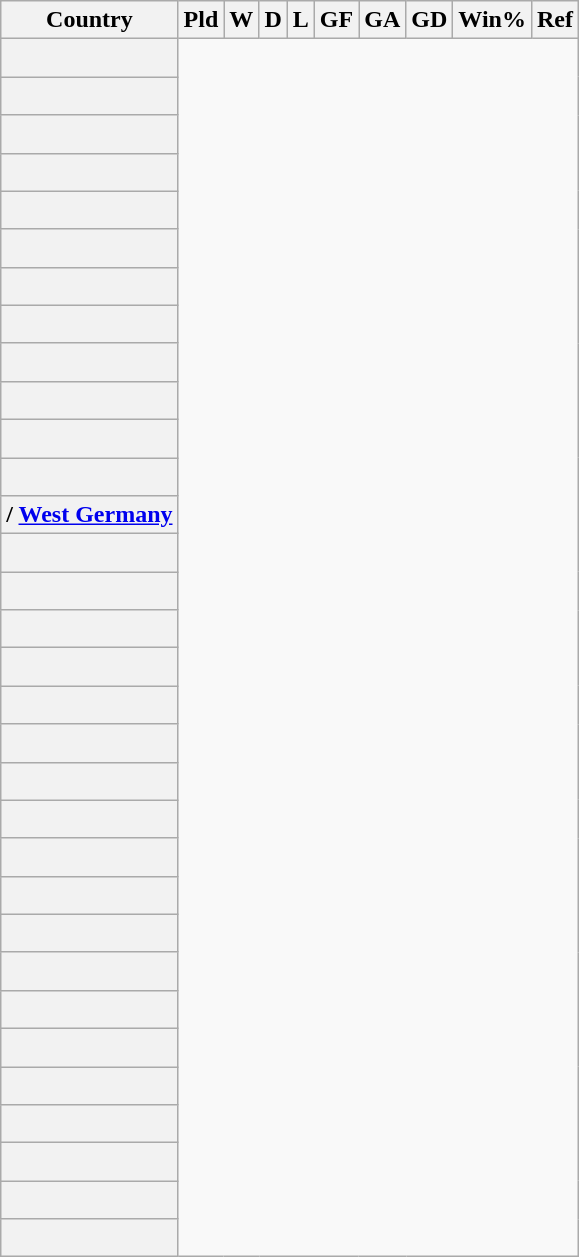<table class="wikitable sortable plainrowheaders" style="text-align:center">
<tr>
<th scope="col">Country</th>
<th scope="col">Pld</th>
<th scope="col">W</th>
<th scope="col">D</th>
<th scope="col">L</th>
<th scope="col">GF</th>
<th scope="col">GA</th>
<th scope="col">GD</th>
<th scope="col">Win%</th>
<th scope="col" class="unsortable">Ref</th>
</tr>
<tr>
<th scope="row" align=left><br></th>
</tr>
<tr>
<th scope="row" align=left><br></th>
</tr>
<tr>
<th scope="row" align=left><br></th>
</tr>
<tr>
<th scope="row" align=left><br></th>
</tr>
<tr>
<th scope="row" align=left><br></th>
</tr>
<tr>
<th scope="row" align=left><br></th>
</tr>
<tr>
<th scope="row" align=left><br></th>
</tr>
<tr>
<th scope="row" align=left><br></th>
</tr>
<tr>
<th scope="row" align=left><br></th>
</tr>
<tr>
<th scope="row" align=left><br></th>
</tr>
<tr>
<th scope="row" align=left><br></th>
</tr>
<tr>
<th scope="row" align=left><br></th>
</tr>
<tr>
<th scope="row" align=left> / <a href='#'>West Germany</a><br></th>
</tr>
<tr>
<th scope="row" align=left><br></th>
</tr>
<tr>
<th scope="row" align=left><br></th>
</tr>
<tr>
<th scope="row" align=left><br></th>
</tr>
<tr>
<th scope="row" align=left><br></th>
</tr>
<tr>
<th scope="row" align=left><br></th>
</tr>
<tr>
<th scope="row" align=left><br></th>
</tr>
<tr>
<th scope="row" align=left><br></th>
</tr>
<tr>
<th scope="row" align=left><br></th>
</tr>
<tr>
<th scope="row" align=left><br></th>
</tr>
<tr>
<th scope="row" align=left><br></th>
</tr>
<tr>
<th scope="row" align=left><br></th>
</tr>
<tr>
<th scope="row" align=left><br></th>
</tr>
<tr>
<th scope="row" align=left><br></th>
</tr>
<tr>
<th scope="row" align=left><br></th>
</tr>
<tr>
<th scope="row" align=left><br></th>
</tr>
<tr>
<th scope="row" align=left><br></th>
</tr>
<tr>
<th scope="row" align=left><br></th>
</tr>
<tr>
<th scope="row" align=left><br></th>
</tr>
<tr>
<th scope="row" align=left><br></th>
</tr>
</table>
